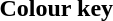<table class="toccolours">
<tr>
<th>Colour key<br></th>
</tr>
<tr>
<td><br>

</td>
</tr>
</table>
